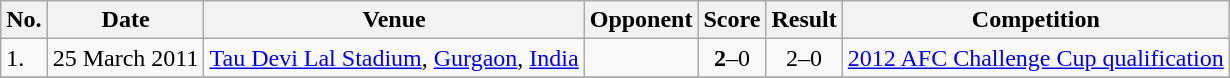<table class="wikitable">
<tr>
<th>No.</th>
<th>Date</th>
<th>Venue</th>
<th>Opponent</th>
<th>Score</th>
<th>Result</th>
<th>Competition</th>
</tr>
<tr>
<td>1.</td>
<td>25 March 2011</td>
<td><a href='#'>Tau Devi Lal Stadium</a>, <a href='#'>Gurgaon</a>, <a href='#'>India</a></td>
<td></td>
<td align=center><strong>2</strong>–0</td>
<td align=center>2–0</td>
<td><a href='#'>2012 AFC Challenge Cup qualification</a></td>
</tr>
<tr>
</tr>
</table>
